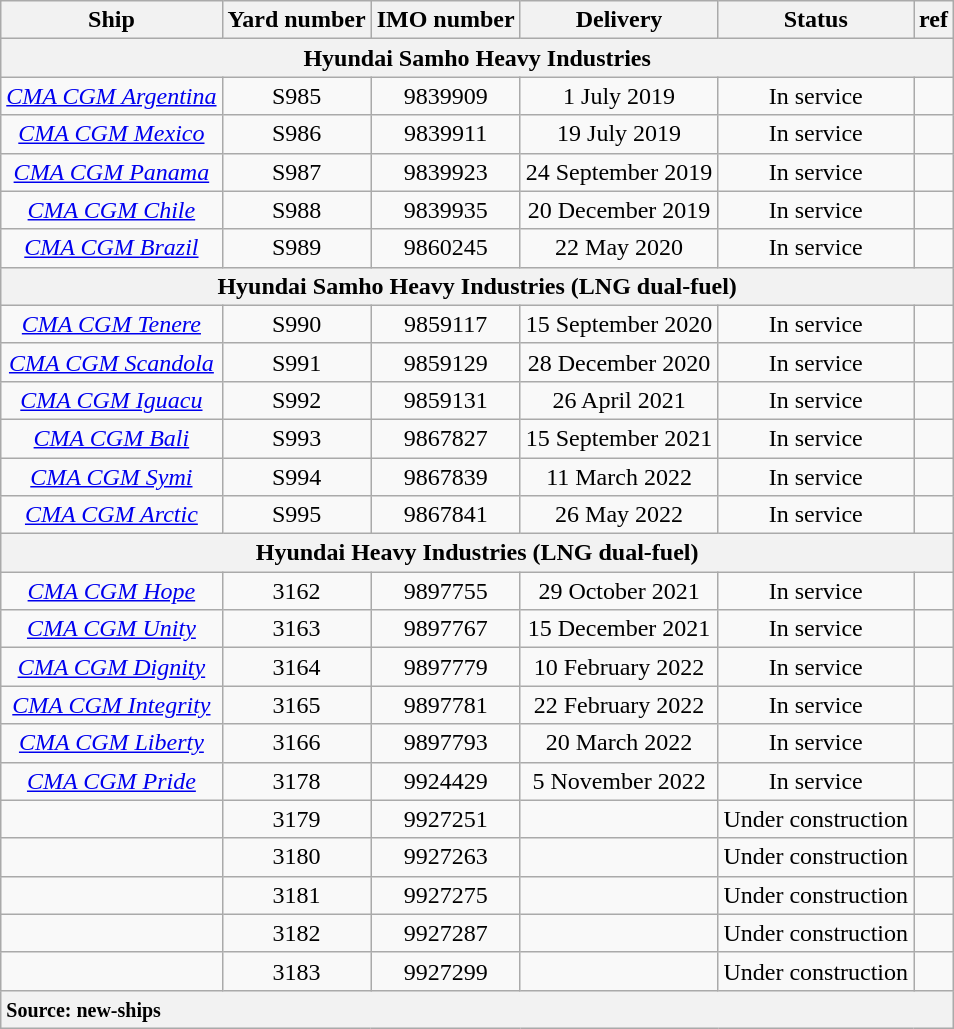<table class="wikitable" style="text-align:center">
<tr>
<th>Ship</th>
<th>Yard number</th>
<th>IMO number</th>
<th>Delivery</th>
<th>Status</th>
<th>ref</th>
</tr>
<tr>
<th colspan="6">Hyundai Samho Heavy Industries</th>
</tr>
<tr>
<td><em><a href='#'>CMA CGM Argentina</a></em></td>
<td>S985</td>
<td>9839909</td>
<td>1 July 2019</td>
<td>In service</td>
<td></td>
</tr>
<tr>
<td><em><a href='#'>CMA CGM Mexico</a></em></td>
<td>S986</td>
<td>9839911</td>
<td>19 July 2019</td>
<td>In service</td>
<td></td>
</tr>
<tr>
<td><em><a href='#'>CMA CGM Panama</a></em></td>
<td>S987</td>
<td>9839923</td>
<td>24 September 2019</td>
<td>In service</td>
<td></td>
</tr>
<tr>
<td><em><a href='#'>CMA CGM Chile</a></em></td>
<td>S988</td>
<td>9839935</td>
<td>20 December 2019</td>
<td>In service</td>
<td></td>
</tr>
<tr>
<td><em><a href='#'>CMA CGM Brazil</a></em></td>
<td>S989</td>
<td>9860245</td>
<td>22 May 2020</td>
<td>In service</td>
<td></td>
</tr>
<tr>
<th colspan="6">Hyundai Samho Heavy Industries (LNG dual-fuel)</th>
</tr>
<tr>
<td><em><a href='#'>CMA CGM Tenere</a></em></td>
<td>S990</td>
<td>9859117</td>
<td>15 September 2020</td>
<td>In service</td>
<td></td>
</tr>
<tr>
<td><em><a href='#'>CMA CGM Scandola</a></em></td>
<td>S991</td>
<td>9859129</td>
<td>28 December 2020</td>
<td>In service</td>
<td></td>
</tr>
<tr>
<td><em><a href='#'>CMA CGM Iguacu</a></em></td>
<td>S992</td>
<td>9859131</td>
<td>26 April 2021</td>
<td>In service</td>
<td></td>
</tr>
<tr>
<td><em><a href='#'>CMA CGM Bali</a></em></td>
<td>S993</td>
<td>9867827</td>
<td>15 September 2021</td>
<td>In service</td>
<td></td>
</tr>
<tr>
<td><em><a href='#'>CMA CGM Symi</a></em></td>
<td>S994</td>
<td>9867839</td>
<td>11 March 2022</td>
<td>In service</td>
<td></td>
</tr>
<tr>
<td><em><a href='#'>CMA CGM Arctic</a></em></td>
<td>S995</td>
<td>9867841</td>
<td>26 May 2022</td>
<td>In service</td>
<td></td>
</tr>
<tr>
<th colspan="6">Hyundai Heavy Industries (LNG dual-fuel)</th>
</tr>
<tr>
<td><em><a href='#'>CMA CGM Hope</a></em></td>
<td>3162</td>
<td>9897755</td>
<td>29 October 2021</td>
<td>In service</td>
<td></td>
</tr>
<tr>
<td><em><a href='#'>CMA CGM Unity</a></em></td>
<td>3163</td>
<td>9897767</td>
<td>15 December 2021</td>
<td>In service</td>
<td></td>
</tr>
<tr>
<td><em><a href='#'>CMA CGM Dignity</a></em></td>
<td>3164</td>
<td>9897779</td>
<td>10 February 2022</td>
<td>In service</td>
<td></td>
</tr>
<tr>
<td><em><a href='#'>CMA CGM Integrity</a></em></td>
<td>3165</td>
<td>9897781</td>
<td>22 February 2022</td>
<td>In service</td>
<td></td>
</tr>
<tr>
<td><em><a href='#'>CMA CGM Liberty</a></em></td>
<td>3166</td>
<td>9897793</td>
<td>20 March 2022</td>
<td>In service</td>
<td></td>
</tr>
<tr>
<td><em><a href='#'>CMA CGM Pride</a></em></td>
<td>3178</td>
<td>9924429</td>
<td>5 November 2022</td>
<td>In service</td>
<td></td>
</tr>
<tr>
<td></td>
<td>3179</td>
<td>9927251</td>
<td></td>
<td>Under construction</td>
<td></td>
</tr>
<tr>
<td></td>
<td>3180</td>
<td>9927263</td>
<td></td>
<td>Under construction</td>
<td></td>
</tr>
<tr>
<td></td>
<td>3181</td>
<td>9927275</td>
<td></td>
<td>Under construction</td>
<td></td>
</tr>
<tr>
<td></td>
<td>3182</td>
<td>9927287</td>
<td></td>
<td>Under construction</td>
<td></td>
</tr>
<tr>
<td></td>
<td>3183</td>
<td>9927299</td>
<td></td>
<td>Under construction</td>
<td></td>
</tr>
<tr>
<th colspan="6" style="text-align:left"><small>Source: new-ships</small></th>
</tr>
</table>
